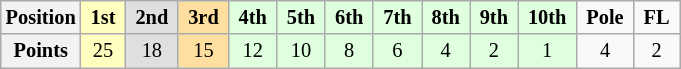<table class="wikitable" style="font-size:85%; text-align:center">
<tr>
<th>Position</th>
<td style="background:#ffffbf;"> <strong>1st</strong> </td>
<td style="background:#dfdfdf;"> <strong>2nd</strong> </td>
<td style="background:#ffdf9f;"> <strong>3rd</strong> </td>
<td style="background:#dfffdf;"> <strong>4th</strong> </td>
<td style="background:#dfffdf;"> <strong>5th</strong> </td>
<td style="background:#dfffdf;"> <strong>6th</strong> </td>
<td style="background:#dfffdf;"> <strong>7th</strong> </td>
<td style="background:#dfffdf;"> <strong>8th</strong> </td>
<td style="background:#dfffdf;"> <strong>9th</strong> </td>
<td style="background:#dfffdf;"> <strong>10th</strong> </td>
<td> <strong>Pole</strong> </td>
<td> <strong>FL</strong> </td>
</tr>
<tr>
<th>Points</th>
<td style="background:#ffffbf;">25</td>
<td style="background:#dfdfdf;">18</td>
<td style="background:#ffdf9f;">15</td>
<td style="background:#dfffdf;">12</td>
<td style="background:#dfffdf;">10</td>
<td style="background:#dfffdf;">8</td>
<td style="background:#dfffdf;">6</td>
<td style="background:#dfffdf;">4</td>
<td style="background:#dfffdf;">2</td>
<td style="background:#dfffdf;">1</td>
<td>4</td>
<td>2</td>
</tr>
</table>
